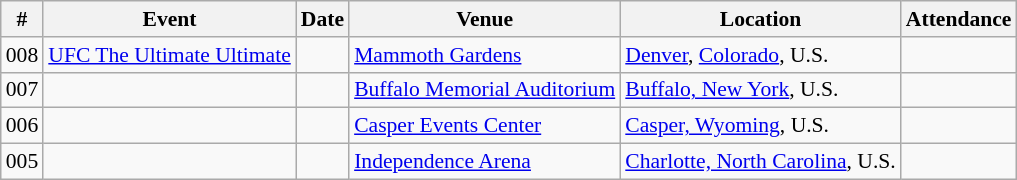<table class="sortable wikitable succession-box" style="font-size:90%;">
<tr>
<th scope="col">#</th>
<th scope="col">Event</th>
<th scope="col">Date</th>
<th scope="col">Venue</th>
<th scope="col">Location</th>
<th scope="col">Attendance</th>
</tr>
<tr>
<td>008</td>
<td><a href='#'>UFC The Ultimate Ultimate</a></td>
<td></td>
<td><a href='#'>Mammoth Gardens</a></td>
<td><a href='#'>Denver</a>, <a href='#'>Colorado</a>, U.S.</td>
<td></td>
</tr>
<tr>
<td>007</td>
<td></td>
<td></td>
<td><a href='#'>Buffalo Memorial Auditorium</a></td>
<td><a href='#'>Buffalo, New York</a>, U.S.</td>
<td></td>
</tr>
<tr>
<td>006</td>
<td></td>
<td></td>
<td><a href='#'>Casper Events Center</a></td>
<td><a href='#'>Casper, Wyoming</a>, U.S.</td>
<td></td>
</tr>
<tr>
<td>005</td>
<td></td>
<td></td>
<td><a href='#'>Independence Arena</a></td>
<td><a href='#'>Charlotte, North Carolina</a>, U.S.</td>
<td></td>
</tr>
</table>
